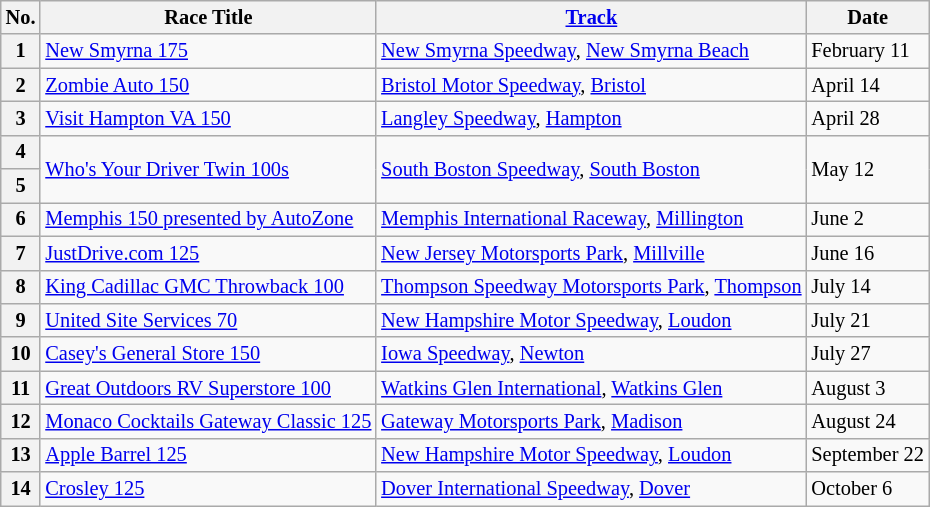<table class="wikitable" style="font-size:85%;">
<tr>
<th>No.</th>
<th>Race Title</th>
<th><a href='#'>Track</a></th>
<th>Date</th>
</tr>
<tr>
<th>1</th>
<td><a href='#'>New Smyrna 175</a></td>
<td><a href='#'>New Smyrna Speedway</a>, <a href='#'>New Smyrna Beach</a></td>
<td>February 11</td>
</tr>
<tr>
<th>2</th>
<td><a href='#'>Zombie Auto 150</a></td>
<td><a href='#'>Bristol Motor Speedway</a>, <a href='#'>Bristol</a></td>
<td>April 14</td>
</tr>
<tr>
<th>3</th>
<td><a href='#'>Visit Hampton VA 150</a></td>
<td><a href='#'>Langley Speedway</a>, <a href='#'>Hampton</a></td>
<td>April 28</td>
</tr>
<tr>
<th>4</th>
<td rowspan=2><a href='#'>Who's Your Driver Twin 100s</a></td>
<td rowspan=2><a href='#'>South Boston Speedway</a>, <a href='#'>South Boston</a></td>
<td rowspan=2>May 12</td>
</tr>
<tr>
<th>5</th>
</tr>
<tr>
<th>6</th>
<td><a href='#'>Memphis 150 presented by AutoZone</a></td>
<td><a href='#'>Memphis International Raceway</a>, <a href='#'>Millington</a></td>
<td>June 2</td>
</tr>
<tr>
<th>7</th>
<td><a href='#'>JustDrive.com 125</a></td>
<td><a href='#'>New Jersey Motorsports Park</a>, <a href='#'>Millville</a></td>
<td>June 16</td>
</tr>
<tr>
<th>8</th>
<td><a href='#'>King Cadillac GMC Throwback 100</a></td>
<td><a href='#'>Thompson Speedway Motorsports Park</a>, <a href='#'>Thompson</a></td>
<td>July 14</td>
</tr>
<tr>
<th>9</th>
<td><a href='#'>United Site Services 70</a></td>
<td><a href='#'>New Hampshire Motor Speedway</a>, <a href='#'>Loudon</a></td>
<td>July 21</td>
</tr>
<tr>
<th>10</th>
<td><a href='#'>Casey's General Store 150</a></td>
<td><a href='#'>Iowa Speedway</a>, <a href='#'>Newton</a></td>
<td>July 27</td>
</tr>
<tr>
<th>11</th>
<td><a href='#'>Great Outdoors RV Superstore 100</a></td>
<td><a href='#'>Watkins Glen International</a>, <a href='#'>Watkins Glen</a></td>
<td>August 3</td>
</tr>
<tr>
<th>12</th>
<td><a href='#'>Monaco Cocktails Gateway Classic 125</a></td>
<td><a href='#'>Gateway Motorsports Park</a>, <a href='#'>Madison</a></td>
<td>August 24</td>
</tr>
<tr>
<th>13</th>
<td><a href='#'>Apple Barrel 125</a></td>
<td><a href='#'>New Hampshire Motor Speedway</a>, <a href='#'>Loudon</a></td>
<td>September 22</td>
</tr>
<tr>
<th>14</th>
<td><a href='#'>Crosley 125</a></td>
<td><a href='#'>Dover International Speedway</a>, <a href='#'>Dover</a></td>
<td>October 6</td>
</tr>
</table>
